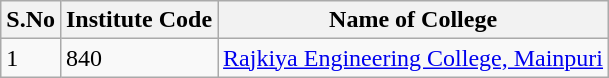<table class="wikitable sortable">
<tr>
<th>S.No</th>
<th>Institute Code</th>
<th>Name of College</th>
</tr>
<tr>
<td>1</td>
<td>840</td>
<td><a href='#'>Rajkiya Engineering College, Mainpuri</a></td>
</tr>
</table>
